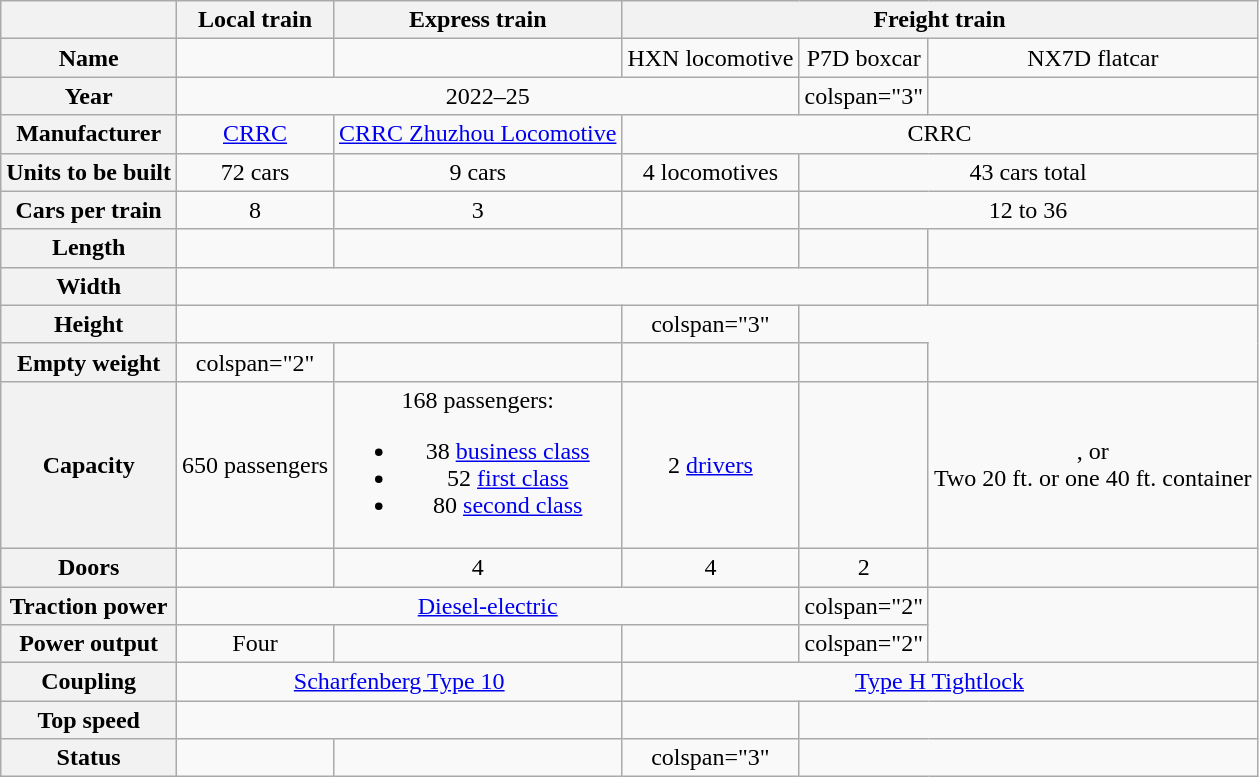<table class="wikitable" style="text-align:center">
<tr>
<th></th>
<th>Local train</th>
<th>Express train</th>
<th colspan="3">Freight train</th>
</tr>
<tr>
<th>Name</th>
<td></td>
<td></td>
<td>HXN locomotive</td>
<td>P7D boxcar</td>
<td>NX7D flatcar</td>
</tr>
<tr>
<th>Year</th>
<td colspan="3">2022–25</td>
<td>colspan="3"</td>
</tr>
<tr>
<th>Manufacturer</th>
<td><a href='#'>CRRC</a></td>
<td><a href='#'>CRRC Zhuzhou Locomotive</a></td>
<td colspan="3">CRRC</td>
</tr>
<tr>
<th>Units to be built</th>
<td>72 cars</td>
<td>9 cars</td>
<td>4 locomotives</td>
<td colspan="2">43 cars total</td>
</tr>
<tr>
<th>Cars per train</th>
<td>8</td>
<td>3</td>
<td></td>
<td colspan="2">12 to 36</td>
</tr>
<tr>
<th>Length</th>
<td></td>
<td></td>
<td></td>
<td></td>
<td></td>
</tr>
<tr>
<th>Width</th>
<td colspan="4"></td>
<td></td>
</tr>
<tr>
<th>Height</th>
<td colspan="2"></td>
<td>colspan="3"</td>
</tr>
<tr>
<th>Empty weight</th>
<td>colspan="2"</td>
<td></td>
<td></td>
<td></td>
</tr>
<tr>
<th>Capacity</th>
<td>650 passengers</td>
<td>168 passengers:<br><ul><li>38 <a href='#'>business class</a></li><li>52 <a href='#'>first class</a></li><li>80 <a href='#'>second class</a></li></ul></td>
<td>2 <a href='#'>drivers</a></td>
<td></td>
<td>, or<br>Two 20 ft. or one 40 ft. container</td>
</tr>
<tr>
<th>Doors</th>
<td></td>
<td>4</td>
<td>4</td>
<td>2</td>
<td></td>
</tr>
<tr>
<th>Traction power</th>
<td colspan="3"><a href='#'>Diesel-electric</a></td>
<td>colspan="2"</td>
</tr>
<tr>
<th>Power output</th>
<td>Four </td>
<td></td>
<td></td>
<td>colspan="2"</td>
</tr>
<tr>
<th>Coupling</th>
<td colspan="2"><a href='#'>Scharfenberg Type 10</a></td>
<td colspan="3"><a href='#'>Type H Tightlock</a></td>
</tr>
<tr>
<th>Top speed</th>
<td colspan="2"></td>
<td></td>
<td colspan="2"></td>
</tr>
<tr>
<th>Status</th>
<td></td>
<td></td>
<td>colspan="3"</td>
</tr>
</table>
